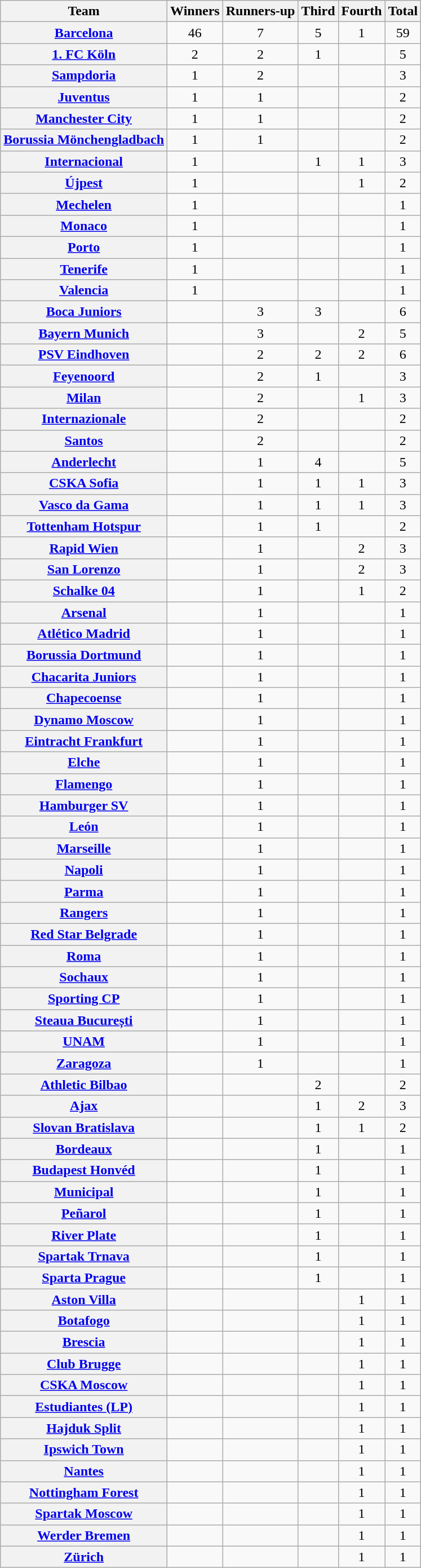<table class="wikitable plainrowheaders sortable" style="text-align:center">
<tr>
<th scope="col">Team</th>
<th scope="col">Winners</th>
<th scope="col">Runners-up</th>
<th scope="col">Third</th>
<th scope="col">Fourth</th>
<th scope="col">Total</th>
</tr>
<tr>
<th scope="row"> <a href='#'>Barcelona</a></th>
<td>46</td>
<td>7</td>
<td>5</td>
<td>1</td>
<td>59</td>
</tr>
<tr>
<th scope="row"> <a href='#'>1. FC Köln</a></th>
<td>2</td>
<td>2</td>
<td>1</td>
<td></td>
<td>5</td>
</tr>
<tr>
<th scope="row"> <a href='#'>Sampdoria</a></th>
<td>1</td>
<td>2</td>
<td></td>
<td></td>
<td>3</td>
</tr>
<tr>
<th scope="row"> <a href='#'>Juventus</a></th>
<td>1</td>
<td>1</td>
<td></td>
<td></td>
<td>2</td>
</tr>
<tr>
<th scope="row"> <a href='#'>Manchester City</a></th>
<td>1</td>
<td>1</td>
<td></td>
<td></td>
<td>2</td>
</tr>
<tr>
<th scope="row"> <a href='#'>Borussia Mönchengladbach</a></th>
<td>1</td>
<td>1</td>
<td></td>
<td></td>
<td>2</td>
</tr>
<tr>
<th scope="row"> <a href='#'>Internacional</a></th>
<td>1</td>
<td></td>
<td>1</td>
<td>1</td>
<td>3</td>
</tr>
<tr>
<th scope="row"> <a href='#'>Újpest</a></th>
<td>1</td>
<td></td>
<td></td>
<td>1</td>
<td>2</td>
</tr>
<tr>
<th scope="row"> <a href='#'>Mechelen</a></th>
<td>1</td>
<td></td>
<td></td>
<td></td>
<td>1</td>
</tr>
<tr>
<th scope="row"> <a href='#'>Monaco</a></th>
<td>1</td>
<td></td>
<td></td>
<td></td>
<td>1</td>
</tr>
<tr>
<th scope="row"> <a href='#'>Porto</a></th>
<td>1</td>
<td></td>
<td></td>
<td></td>
<td>1</td>
</tr>
<tr>
<th scope="row"> <a href='#'>Tenerife</a></th>
<td>1</td>
<td></td>
<td></td>
<td></td>
<td>1</td>
</tr>
<tr>
<th scope="row"> <a href='#'>Valencia</a></th>
<td>1</td>
<td></td>
<td></td>
<td></td>
<td>1</td>
</tr>
<tr>
<th scope="row"> <a href='#'>Boca Juniors</a></th>
<td></td>
<td>3</td>
<td>3</td>
<td></td>
<td>6</td>
</tr>
<tr>
<th scope="row"> <a href='#'>Bayern Munich</a></th>
<td></td>
<td>3</td>
<td></td>
<td>2</td>
<td>5</td>
</tr>
<tr>
<th scope="row"> <a href='#'>PSV Eindhoven</a></th>
<td></td>
<td>2</td>
<td>2</td>
<td>2</td>
<td>6</td>
</tr>
<tr>
<th scope="row"> <a href='#'>Feyenoord</a></th>
<td></td>
<td>2</td>
<td>1</td>
<td></td>
<td>3</td>
</tr>
<tr>
<th scope="row"> <a href='#'>Milan</a></th>
<td></td>
<td>2</td>
<td></td>
<td>1</td>
<td>3</td>
</tr>
<tr>
<th scope="row"> <a href='#'>Internazionale</a></th>
<td></td>
<td>2</td>
<td></td>
<td></td>
<td>2</td>
</tr>
<tr>
<th scope="row"> <a href='#'>Santos</a></th>
<td></td>
<td>2</td>
<td></td>
<td></td>
<td>2</td>
</tr>
<tr>
<th scope="row"> <a href='#'>Anderlecht</a></th>
<td></td>
<td>1</td>
<td>4</td>
<td></td>
<td>5</td>
</tr>
<tr>
<th scope="row"> <a href='#'>CSKA Sofia</a></th>
<td></td>
<td>1</td>
<td>1</td>
<td>1</td>
<td>3</td>
</tr>
<tr>
<th scope="row"> <a href='#'>Vasco da Gama</a></th>
<td></td>
<td>1</td>
<td>1</td>
<td>1</td>
<td>3</td>
</tr>
<tr>
<th scope="row"> <a href='#'>Tottenham Hotspur</a></th>
<td></td>
<td>1</td>
<td>1</td>
<td></td>
<td>2</td>
</tr>
<tr>
<th scope="row"> <a href='#'>Rapid Wien</a></th>
<td></td>
<td>1</td>
<td></td>
<td>2</td>
<td>3</td>
</tr>
<tr>
<th scope="row"> <a href='#'>San Lorenzo</a></th>
<td></td>
<td>1</td>
<td></td>
<td>2</td>
<td>3</td>
</tr>
<tr>
<th scope="row"> <a href='#'>Schalke 04</a></th>
<td></td>
<td>1</td>
<td></td>
<td>1</td>
<td>2</td>
</tr>
<tr>
<th scope="row"> <a href='#'>Arsenal</a></th>
<td></td>
<td>1</td>
<td></td>
<td></td>
<td>1</td>
</tr>
<tr>
<th scope="row"> <a href='#'>Atlético Madrid</a></th>
<td></td>
<td>1</td>
<td></td>
<td></td>
<td>1</td>
</tr>
<tr>
<th scope="row"> <a href='#'>Borussia Dortmund</a></th>
<td></td>
<td>1</td>
<td></td>
<td></td>
<td>1</td>
</tr>
<tr>
<th scope="row"> <a href='#'>Chacarita Juniors</a></th>
<td></td>
<td>1</td>
<td></td>
<td></td>
<td>1</td>
</tr>
<tr>
<th scope="row"> <a href='#'>Chapecoense</a></th>
<td></td>
<td>1</td>
<td></td>
<td></td>
<td>1</td>
</tr>
<tr>
<th scope="row"> <a href='#'>Dynamo Moscow</a></th>
<td></td>
<td>1</td>
<td></td>
<td></td>
<td>1</td>
</tr>
<tr>
<th scope="row"> <a href='#'>Eintracht Frankfurt</a></th>
<td></td>
<td>1</td>
<td></td>
<td></td>
<td>1</td>
</tr>
<tr>
<th scope="row"> <a href='#'>Elche</a></th>
<td></td>
<td>1</td>
<td></td>
<td></td>
<td>1</td>
</tr>
<tr>
<th scope="row"> <a href='#'>Flamengo</a></th>
<td></td>
<td>1</td>
<td></td>
<td></td>
<td>1</td>
</tr>
<tr>
<th scope="row"> <a href='#'>Hamburger SV</a></th>
<td></td>
<td>1</td>
<td></td>
<td></td>
<td>1</td>
</tr>
<tr>
<th scope="row"> <a href='#'>León</a></th>
<td></td>
<td>1</td>
<td></td>
<td></td>
<td>1</td>
</tr>
<tr>
<th scope="row"> <a href='#'>Marseille</a></th>
<td></td>
<td>1</td>
<td></td>
<td></td>
<td>1</td>
</tr>
<tr>
<th scope="row"> <a href='#'>Napoli</a></th>
<td></td>
<td>1</td>
<td></td>
<td></td>
<td>1</td>
</tr>
<tr>
<th scope="row"> <a href='#'>Parma</a></th>
<td></td>
<td>1</td>
<td></td>
<td></td>
<td>1</td>
</tr>
<tr>
<th scope="row"> <a href='#'>Rangers</a></th>
<td></td>
<td>1</td>
<td></td>
<td></td>
<td>1</td>
</tr>
<tr>
<th scope="row"> <a href='#'>Red Star Belgrade</a></th>
<td></td>
<td>1</td>
<td></td>
<td></td>
<td>1</td>
</tr>
<tr>
<th scope="row"> <a href='#'>Roma</a></th>
<td></td>
<td>1</td>
<td></td>
<td></td>
<td>1</td>
</tr>
<tr>
<th scope="row"> <a href='#'>Sochaux</a></th>
<td></td>
<td>1</td>
<td></td>
<td></td>
<td>1</td>
</tr>
<tr>
<th scope="row"> <a href='#'>Sporting CP</a></th>
<td></td>
<td>1</td>
<td></td>
<td></td>
<td>1</td>
</tr>
<tr>
<th scope="row"> <a href='#'>Steaua București</a></th>
<td></td>
<td>1</td>
<td></td>
<td></td>
<td>1</td>
</tr>
<tr>
<th scope="row"> <a href='#'>UNAM</a></th>
<td></td>
<td>1</td>
<td></td>
<td></td>
<td>1</td>
</tr>
<tr>
<th scope="row"> <a href='#'>Zaragoza</a></th>
<td></td>
<td>1</td>
<td></td>
<td></td>
<td>1</td>
</tr>
<tr>
<th scope="row"> <a href='#'>Athletic Bilbao</a></th>
<td></td>
<td></td>
<td>2</td>
<td></td>
<td>2</td>
</tr>
<tr>
<th scope="row"> <a href='#'>Ajax</a></th>
<td></td>
<td></td>
<td>1</td>
<td>2</td>
<td>3</td>
</tr>
<tr>
<th scope="row"> <a href='#'>Slovan Bratislava</a></th>
<td></td>
<td></td>
<td>1</td>
<td>1</td>
<td>2</td>
</tr>
<tr>
<th scope="row"> <a href='#'>Bordeaux</a></th>
<td></td>
<td></td>
<td>1</td>
<td></td>
<td>1</td>
</tr>
<tr>
<th scope="row"> <a href='#'>Budapest Honvéd</a></th>
<td></td>
<td></td>
<td>1</td>
<td></td>
<td>1</td>
</tr>
<tr>
<th scope="row"> <a href='#'>Municipal</a></th>
<td></td>
<td></td>
<td>1</td>
<td></td>
<td>1</td>
</tr>
<tr>
<th scope="row"> <a href='#'>Peñarol</a></th>
<td></td>
<td></td>
<td>1</td>
<td></td>
<td>1</td>
</tr>
<tr>
<th scope="row"> <a href='#'>River Plate</a></th>
<td></td>
<td></td>
<td>1</td>
<td></td>
<td>1</td>
</tr>
<tr>
<th scope="row"> <a href='#'>Spartak Trnava</a></th>
<td></td>
<td></td>
<td>1</td>
<td></td>
<td>1</td>
</tr>
<tr>
<th scope="row"> <a href='#'>Sparta Prague</a></th>
<td></td>
<td></td>
<td>1</td>
<td></td>
<td>1</td>
</tr>
<tr>
<th scope="row"> <a href='#'>Aston Villa</a></th>
<td></td>
<td></td>
<td></td>
<td>1</td>
<td>1</td>
</tr>
<tr>
<th scope="row"> <a href='#'>Botafogo</a></th>
<td></td>
<td></td>
<td></td>
<td>1</td>
<td>1</td>
</tr>
<tr>
<th scope="row"> <a href='#'>Brescia</a></th>
<td></td>
<td></td>
<td></td>
<td>1</td>
<td>1</td>
</tr>
<tr>
<th scope="row"> <a href='#'>Club Brugge</a></th>
<td></td>
<td></td>
<td></td>
<td>1</td>
<td>1</td>
</tr>
<tr>
<th scope="row"> <a href='#'>CSKA Moscow</a></th>
<td></td>
<td></td>
<td></td>
<td>1</td>
<td>1</td>
</tr>
<tr>
<th scope="row"> <a href='#'>Estudiantes (LP)</a></th>
<td></td>
<td></td>
<td></td>
<td>1</td>
<td>1</td>
</tr>
<tr>
<th scope="row"> <a href='#'>Hajduk Split</a></th>
<td></td>
<td></td>
<td></td>
<td>1</td>
<td>1</td>
</tr>
<tr>
<th scope="row"> <a href='#'>Ipswich Town</a></th>
<td></td>
<td></td>
<td></td>
<td>1</td>
<td>1</td>
</tr>
<tr>
<th scope="row"> <a href='#'>Nantes</a></th>
<td></td>
<td></td>
<td></td>
<td>1</td>
<td>1</td>
</tr>
<tr>
<th scope="row"> <a href='#'>Nottingham Forest</a></th>
<td></td>
<td></td>
<td></td>
<td>1</td>
<td>1</td>
</tr>
<tr>
<th scope="row"> <a href='#'>Spartak Moscow</a></th>
<td></td>
<td></td>
<td></td>
<td>1</td>
<td>1</td>
</tr>
<tr>
<th scope="row"> <a href='#'>Werder Bremen</a></th>
<td></td>
<td></td>
<td></td>
<td>1</td>
<td>1</td>
</tr>
<tr>
<th scope="row"> <a href='#'>Zürich</a></th>
<td></td>
<td></td>
<td></td>
<td>1</td>
<td>1</td>
</tr>
</table>
